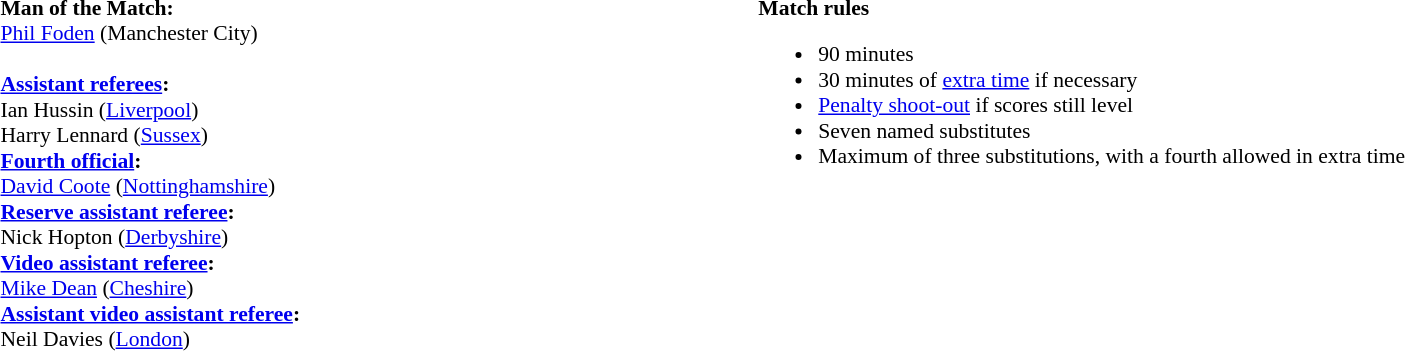<table style="width:100%;font-size:90%">
<tr>
<td style="width:40%;vertical-align:top"><br><strong>Man of the Match:</strong>
<br><a href='#'>Phil Foden</a> (Manchester City)<br><br><strong><a href='#'>Assistant referees</a>:</strong>
<br>Ian Hussin (<a href='#'>Liverpool</a>)
<br>Harry Lennard (<a href='#'>Sussex</a>)
<br><strong><a href='#'>Fourth official</a>:</strong>
<br><a href='#'>David Coote</a> (<a href='#'>Nottinghamshire</a>)
<br><strong><a href='#'>Reserve assistant referee</a>:</strong>
<br>Nick Hopton (<a href='#'>Derbyshire</a>)
<br><strong><a href='#'>Video assistant referee</a>:</strong>
<br><a href='#'>Mike Dean</a> (<a href='#'>Cheshire</a>)
<br><strong><a href='#'>Assistant video assistant referee</a>:</strong>
<br>Neil Davies (<a href='#'>London</a>)</td>
<td style="width:60%;vertical-align:top"><br><strong>Match rules</strong><ul><li>90 minutes</li><li>30 minutes of <a href='#'>extra time</a> if necessary</li><li><a href='#'>Penalty shoot-out</a> if scores still level</li><li>Seven named substitutes</li><li>Maximum of three substitutions, with a fourth allowed in extra time</li></ul></td>
</tr>
</table>
